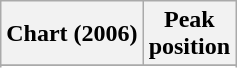<table class="wikitable sortable plainrowheaders" style="text-align:center">
<tr>
<th scope="col">Chart (2006)</th>
<th scope="col">Peak<br> position</th>
</tr>
<tr>
</tr>
<tr>
</tr>
<tr>
</tr>
</table>
